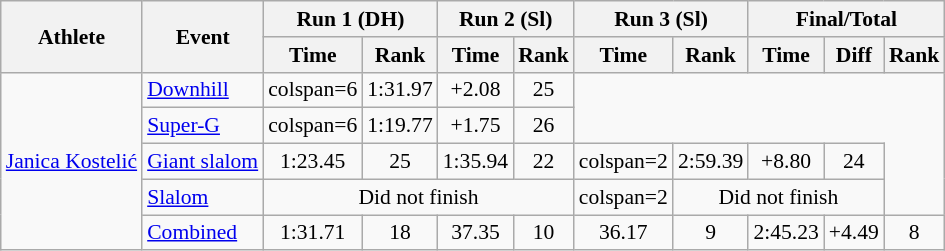<table class="wikitable" style="font-size:90%">
<tr>
<th rowspan="2">Athlete</th>
<th rowspan="2">Event</th>
<th colspan="2">Run 1 (DH)</th>
<th colspan="2">Run 2 (Sl)</th>
<th colspan="2">Run 3 (Sl)</th>
<th colspan="3">Final/Total</th>
</tr>
<tr>
<th>Time</th>
<th>Rank</th>
<th>Time</th>
<th>Rank</th>
<th>Time</th>
<th>Rank</th>
<th>Time</th>
<th>Diff</th>
<th>Rank</th>
</tr>
<tr align="center">
<td align="left" rowspan=5><a href='#'>Janica Kostelić</a></td>
<td align="left"><a href='#'>Downhill</a></td>
<td>colspan=6 </td>
<td>1:31.97</td>
<td>+2.08</td>
<td>25</td>
</tr>
<tr align="center">
<td align="left"><a href='#'>Super-G</a></td>
<td>colspan=6 </td>
<td>1:19.77</td>
<td>+1.75</td>
<td>26</td>
</tr>
<tr align="center">
<td align="left"><a href='#'>Giant slalom</a></td>
<td>1:23.45</td>
<td>25</td>
<td>1:35.94</td>
<td>22</td>
<td>colspan=2 </td>
<td>2:59.39</td>
<td>+8.80</td>
<td>24</td>
</tr>
<tr align="center">
<td align="left"><a href='#'>Slalom</a></td>
<td colspan=4>Did not finish</td>
<td>colspan=2 </td>
<td colspan=3>Did not finish</td>
</tr>
<tr align="center">
<td align="left"><a href='#'>Combined</a></td>
<td>1:31.71</td>
<td>18</td>
<td>37.35</td>
<td>10</td>
<td>36.17</td>
<td>9</td>
<td>2:45.23</td>
<td>+4.49</td>
<td>8</td>
</tr>
</table>
